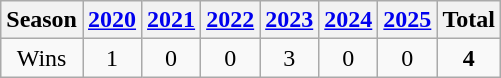<table class="wikitable">
<tr>
<th>Season</th>
<th><a href='#'>2020</a></th>
<th><a href='#'>2021</a></th>
<th><a href='#'>2022</a></th>
<th><a href='#'>2023</a></th>
<th><a href='#'>2024</a></th>
<th><a href='#'>2025</a></th>
<th>Total</th>
</tr>
<tr align="center">
<td>Wins</td>
<td>1</td>
<td>0</td>
<td>0</td>
<td>3</td>
<td>0</td>
<td>0</td>
<td><strong>4</strong></td>
</tr>
</table>
